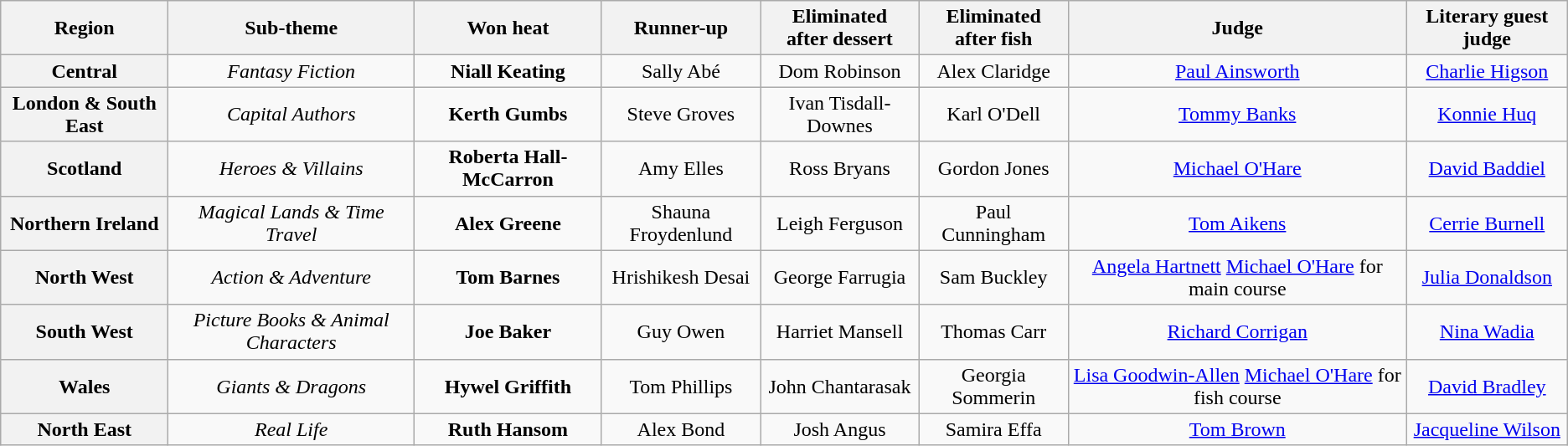<table class="wikitable plainrowheaders sortable" style="text-align:center;">
<tr>
<th scope="col">Region</th>
<th scope="col">Sub-theme</th>
<th scope="col">Won heat</th>
<th scope="col">Runner-up</th>
<th scope="col">Eliminated<br>after dessert</th>
<th scope="col">Eliminated<br>after fish</th>
<th scope="col">Judge</th>
<th scope="col">Literary guest judge</th>
</tr>
<tr>
<th scope="row">Central</th>
<td><em>Fantasy Fiction</em></td>
<td><strong>Niall Keating</strong></td>
<td>Sally Abé</td>
<td>Dom Robinson</td>
<td>Alex Claridge</td>
<td><a href='#'>Paul Ainsworth</a></td>
<td><a href='#'>Charlie Higson</a></td>
</tr>
<tr>
<th scope="row">London & South East</th>
<td><em>Capital Authors</em></td>
<td><strong>Kerth Gumbs</strong></td>
<td>Steve Groves</td>
<td>Ivan Tisdall-Downes</td>
<td>Karl O'Dell</td>
<td><a href='#'>Tommy Banks</a></td>
<td><a href='#'>Konnie Huq</a></td>
</tr>
<tr>
<th scope="row">Scotland</th>
<td><em>Heroes & Villains</em></td>
<td><strong>Roberta Hall-McCarron</strong></td>
<td>Amy Elles</td>
<td>Ross Bryans</td>
<td>Gordon Jones</td>
<td><a href='#'>Michael O'Hare</a></td>
<td><a href='#'>David Baddiel</a></td>
</tr>
<tr>
<th scope="row">Northern Ireland</th>
<td><em>Magical Lands & Time Travel</em></td>
<td><strong>Alex Greene</strong></td>
<td>Shauna Froydenlund</td>
<td>Leigh Ferguson</td>
<td>Paul Cunningham</td>
<td><a href='#'>Tom Aikens</a></td>
<td><a href='#'>Cerrie Burnell</a></td>
</tr>
<tr>
<th scope="row">North West</th>
<td><em>Action & Adventure</em></td>
<td><strong>Tom Barnes</strong></td>
<td>Hrishikesh Desai</td>
<td>George Farrugia</td>
<td>Sam Buckley</td>
<td><a href='#'>Angela Hartnett</a>  <a href='#'>Michael O'Hare</a> for main course</td>
<td><a href='#'>Julia Donaldson</a></td>
</tr>
<tr>
<th scope="row">South West</th>
<td><em>Picture Books & Animal Characters</em></td>
<td><strong>Joe Baker</strong></td>
<td>Guy Owen</td>
<td>Harriet Mansell</td>
<td>Thomas Carr</td>
<td><a href='#'>Richard Corrigan</a></td>
<td><a href='#'>Nina Wadia</a></td>
</tr>
<tr>
<th scope="row">Wales</th>
<td><em>Giants & Dragons</em></td>
<td><strong>Hywel Griffith</strong></td>
<td>Tom Phillips</td>
<td>John Chantarasak</td>
<td>Georgia Sommerin</td>
<td><a href='#'>Lisa Goodwin-Allen</a>  <a href='#'>Michael O'Hare</a> for fish course</td>
<td><a href='#'>David Bradley</a></td>
</tr>
<tr>
<th scope="row">North East</th>
<td><em>Real Life</em></td>
<td><strong>Ruth Hansom</strong></td>
<td>Alex Bond</td>
<td>Josh Angus</td>
<td>Samira Effa</td>
<td><a href='#'>Tom Brown</a></td>
<td><a href='#'>Jacqueline Wilson</a></td>
</tr>
</table>
